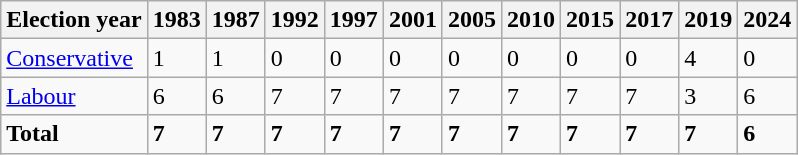<table class="wikitable">
<tr>
<th>Election year</th>
<th>1983</th>
<th>1987</th>
<th>1992</th>
<th>1997</th>
<th>2001</th>
<th>2005</th>
<th>2010</th>
<th>2015</th>
<th>2017</th>
<th>2019</th>
<th>2024</th>
</tr>
<tr>
<td><a href='#'>Conservative</a></td>
<td>1</td>
<td>1</td>
<td>0</td>
<td>0</td>
<td>0</td>
<td>0</td>
<td>0</td>
<td>0</td>
<td>0</td>
<td>4</td>
<td>0</td>
</tr>
<tr>
<td><a href='#'>Labour</a></td>
<td>6</td>
<td>6</td>
<td>7</td>
<td>7</td>
<td>7</td>
<td>7</td>
<td>7</td>
<td>7</td>
<td>7</td>
<td>3</td>
<td>6</td>
</tr>
<tr>
<td><strong>Total</strong></td>
<td><strong>7</strong></td>
<td><strong>7</strong></td>
<td><strong>7</strong></td>
<td><strong>7</strong></td>
<td><strong>7</strong></td>
<td><strong>7</strong></td>
<td><strong>7</strong></td>
<td><strong>7</strong></td>
<td><strong>7</strong></td>
<td><strong>7</strong></td>
<td><strong>6</strong></td>
</tr>
</table>
